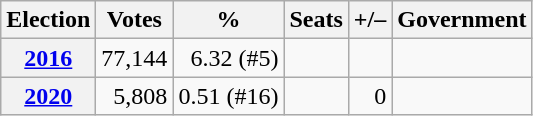<table class=wikitable style="text-align: right;">
<tr>
<th>Election</th>
<th>Votes</th>
<th>%</th>
<th>Seats</th>
<th>+/–</th>
<th>Government</th>
</tr>
<tr>
<th><a href='#'>2016</a></th>
<td>77,144</td>
<td>6.32 (#5)</td>
<td></td>
<td></td>
<td></td>
</tr>
<tr>
<th><a href='#'>2020</a></th>
<td>5,808</td>
<td>0.51 (#16)</td>
<td></td>
<td> 0</td>
<td></td>
</tr>
</table>
